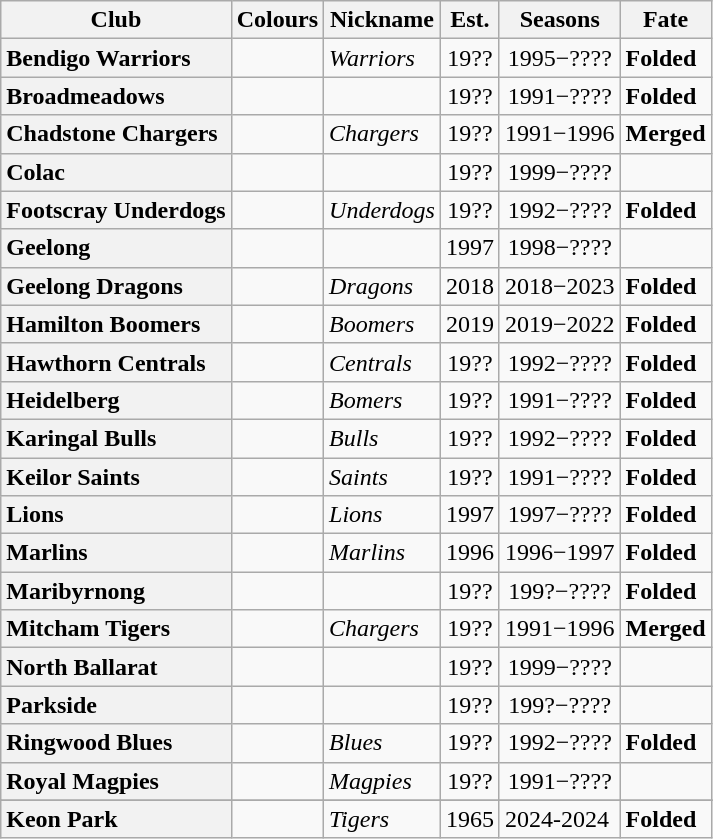<table class="wikitable sortable" style="text-align:center">
<tr>
<th>Club</th>
<th class=unsortable>Colours</th>
<th>Nickname</th>
<th>Est.</th>
<th>Seasons</th>
<th>Fate</th>
</tr>
<tr>
<th style="text-align:left;">Bendigo Warriors</th>
<td></td>
<td align='left'><em>Warriors</em></td>
<td>19??</td>
<td>1995−????</td>
<td style="text-align:left;"><strong>Folded</strong></td>
</tr>
<tr>
<th style="text-align:left;">Broadmeadows</th>
<td></td>
<td align='left'></td>
<td>19??</td>
<td>1991−????</td>
<td style="text-align:left;"><strong>Folded</strong></td>
</tr>
<tr>
<th style="text-align:left;">Chadstone Chargers</th>
<td></td>
<td align='left'><em>Chargers</em></td>
<td>19??</td>
<td>1991−1996</td>
<td style="text-align:left;"><strong>Merged</strong> <br> </td>
</tr>
<tr>
<th style="text-align:left;">Colac</th>
<td></td>
<td align='left'></td>
<td>19??</td>
<td>1999−????</td>
<td style="text-align:left;"></td>
</tr>
<tr>
<th style="text-align:left;">Footscray Underdogs <br> </th>
<td></td>
<td align='left'><em>Underdogs</em></td>
<td>19??</td>
<td>1992−????</td>
<td style="text-align:left;"><strong>Folded</strong></td>
</tr>
<tr>
<th style="text-align:left;">Geelong</th>
<td></td>
<td align='left'></td>
<td>1997</td>
<td>1998−????</td>
<td style="text-align:left;"></td>
</tr>
<tr>
<th style="text-align:left;">Geelong Dragons</th>
<td></td>
<td align='left'><em>Dragons</em></td>
<td>2018</td>
<td>2018−2023</td>
<td style="text-align:left;"><strong>Folded</strong> <br> </td>
</tr>
<tr>
<th style="text-align:left;">Hamilton Boomers</th>
<td></td>
<td align='left'><em>Boomers</em></td>
<td>2019</td>
<td>2019−2022</td>
<td style="text-align:left;"><strong>Folded</strong> <br> </td>
</tr>
<tr>
<th style="text-align:left;">Hawthorn Centrals</th>
<td></td>
<td align='left'><em>Centrals</em></td>
<td>19??</td>
<td>1992−????</td>
<td style="text-align:left;"><strong>Folded</strong></td>
</tr>
<tr>
<th style="text-align:left;">Heidelberg</th>
<td></td>
<td align='left'><em>Bomers</em></td>
<td>19??</td>
<td>1991−????</td>
<td style="text-align:left;"><strong>Folded</strong></td>
</tr>
<tr>
<th style="text-align:left;">Karingal Bulls</th>
<td></td>
<td align='left'><em>Bulls</em></td>
<td>19??</td>
<td>1992−????</td>
<td style="text-align:left;"><strong>Folded</strong></td>
</tr>
<tr>
<th style="text-align:left;">Keilor Saints</th>
<td></td>
<td align='left'><em>Saints</em></td>
<td>19??</td>
<td>1991−????</td>
<td style="text-align:left;"><strong>Folded</strong></td>
</tr>
<tr>
<th style="text-align:left;">Lions</th>
<td></td>
<td align='left'><em>Lions</em></td>
<td>1997</td>
<td>1997−????</td>
<td style="text-align:left;"><strong>Folded</strong></td>
</tr>
<tr>
<th style="text-align:left;">Marlins</th>
<td></td>
<td align='left'><em>Marlins</em></td>
<td>1996</td>
<td>1996−1997</td>
<td style="text-align:left;"><strong>Folded</strong> <br> </td>
</tr>
<tr>
<th style="text-align:left;">Maribyrnong</th>
<td></td>
<td align='left'></td>
<td>19??</td>
<td>199?−????</td>
<td style="text-align:left;"><strong>Folded</strong></td>
</tr>
<tr>
<th style="text-align:left;">Mitcham Tigers</th>
<td></td>
<td align='left'><em>Chargers</em></td>
<td>19??</td>
<td>1991−1996</td>
<td style="text-align:left;"><strong>Merged</strong> <br> </td>
</tr>
<tr>
<th style="text-align:left;">North Ballarat</th>
<td></td>
<td align='left'></td>
<td>19??</td>
<td>1999−????</td>
<td style="text-align:left;"></td>
</tr>
<tr>
<th style="text-align:left;">Parkside</th>
<td></td>
<td align='left'></td>
<td>19??</td>
<td>199?−????</td>
<td style="text-align:left;"></td>
</tr>
<tr>
<th style="text-align:left;">Ringwood Blues</th>
<td></td>
<td align='left'><em>Blues</em></td>
<td>19??</td>
<td>1992−????</td>
<td style="text-align:left;"><strong>Folded</strong></td>
</tr>
<tr>
<th style="text-align:left;">Royal Magpies</th>
<td></td>
<td align='left'><em>Magpies</em></td>
<td>19??</td>
<td>1991−????</td>
<td style="text-align:left;"></td>
</tr>
<tr>
</tr>
<tr>
<th style="text-align:left;">Keon Park</th>
<td></td>
<td align='left'><em>Tigers</em></td>
<td>1965</td>
<td 2024-2024 style="text-align:left;">2024-2024</td>
<td style="text-align:left;"><strong>Folded</strong></td>
</tr>
</table>
